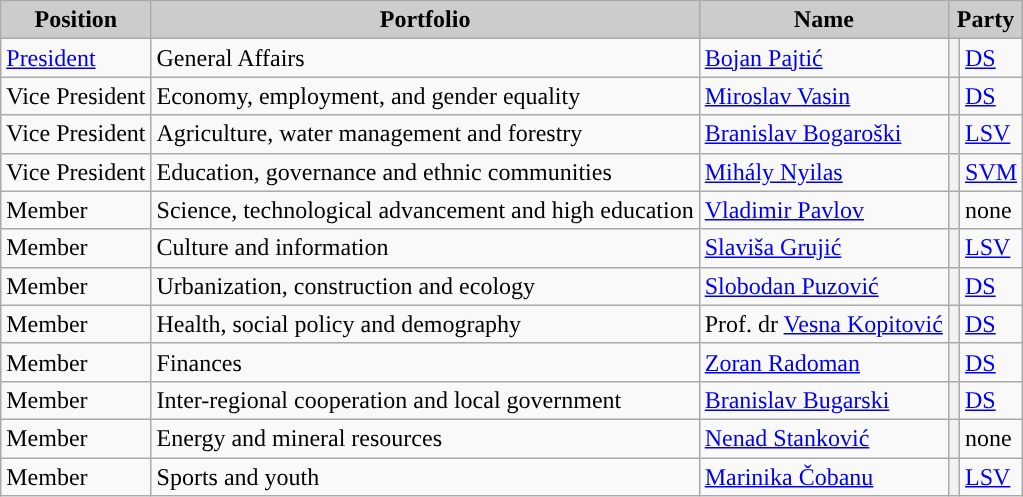<table class="wikitable">
<tr>
<th colspan="1" style="background-color:#CCCCCC;">Position</th>
<th colspan="1" style="background-color:#CCCCCC;">Portfolio</th>
<th colspan="1" style="background-color:#CCCCCC;">Name</th>
<th colspan="2" style="background-color:#CCCCCC;">Party</th>
</tr>
<tr>
<td><a href='#'>President</a></td>
<td>General Affairs</td>
<td><a href='#'>Bojan Pajtić</a></td>
<th style="background:"></th>
<td><a href='#'>DS</a></td>
</tr>
<tr>
<td>Vice President</td>
<td>Economy, employment, and gender equality</td>
<td><a href='#'>Miroslav Vasin</a></td>
<th style="background:"></th>
<td><a href='#'>DS</a></td>
</tr>
<tr>
<td>Vice President</td>
<td>Agriculture, water management and forestry</td>
<td><a href='#'>Branislav Bogaroški</a></td>
<th style="background:"></th>
<td><a href='#'>LSV</a></td>
</tr>
<tr>
<td>Vice President</td>
<td>Education, governance and ethnic communities</td>
<td><a href='#'>Mihály Nyilas</a></td>
<th style="background:"></th>
<td><a href='#'>SVM</a></td>
</tr>
<tr>
<td>Member</td>
<td>Science, technological advancement and high education</td>
<td><a href='#'>Vladimir Pavlov</a></td>
<th style="background:"></th>
<td>none</td>
</tr>
<tr>
<td>Member</td>
<td>Culture and information</td>
<td><a href='#'>Slaviša Grujić</a></td>
<th style="background:"></th>
<td><a href='#'>LSV</a></td>
</tr>
<tr>
<td>Member</td>
<td>Urbanization, construction and ecology</td>
<td><a href='#'>Slobodan Puzović</a></td>
<th style="background:"></th>
<td><a href='#'>DS</a></td>
</tr>
<tr>
<td>Member</td>
<td>Health, social policy and demography</td>
<td>Prof. dr <a href='#'>Vesna Kopitović</a></td>
<th style="background:"></th>
<td><a href='#'>DS</a></td>
</tr>
<tr>
<td>Member</td>
<td>Finances</td>
<td><a href='#'>Zoran Radoman</a></td>
<th style="background:"></th>
<td><a href='#'>DS</a></td>
</tr>
<tr>
<td>Member</td>
<td>Inter-regional cooperation and local government</td>
<td><a href='#'>Branislav Bugarski</a></td>
<th style="background:"></th>
<td><a href='#'>DS</a></td>
</tr>
<tr>
<td>Member</td>
<td>Energy and mineral resources</td>
<td><a href='#'>Nenad Stanković</a></td>
<th style="background:"></th>
<td>none</td>
</tr>
<tr>
<td>Member</td>
<td>Sports and youth</td>
<td><a href='#'>Marinika Čobanu</a></td>
<th style="background:"></th>
<td><a href='#'>LSV</a></td>
</tr>
</table>
